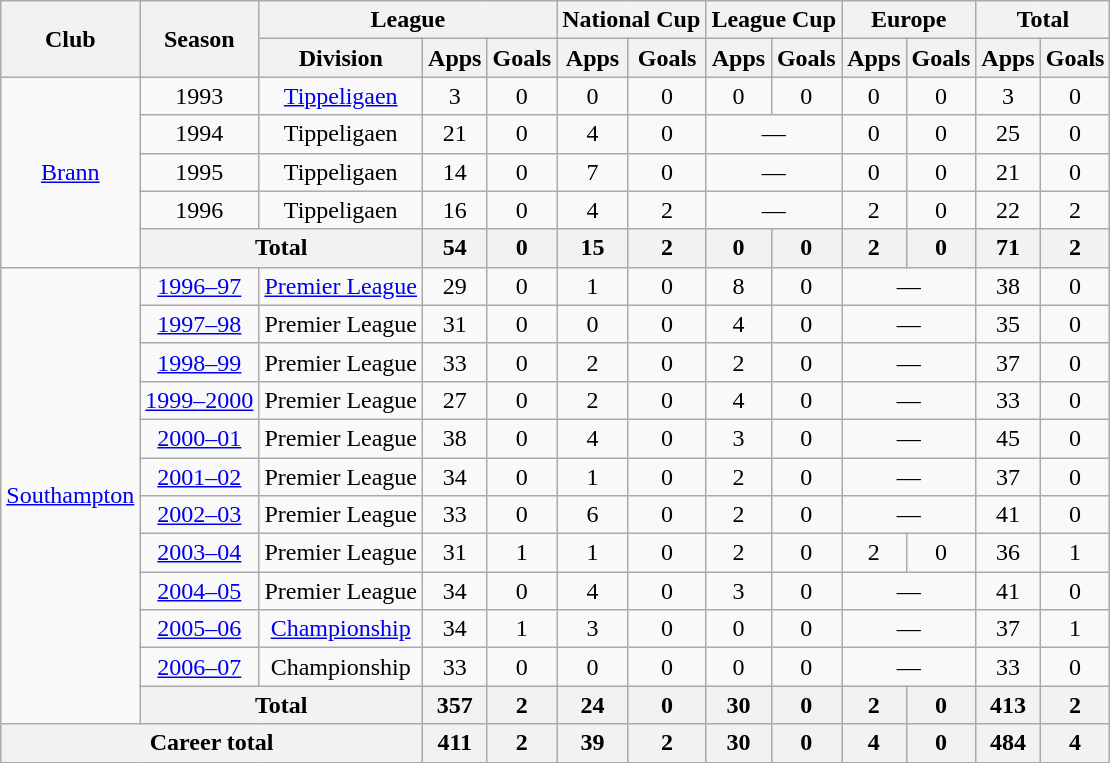<table class=wikitable style=text-align:center>
<tr>
<th rowspan=2>Club</th>
<th rowspan=2>Season</th>
<th colspan=3>League</th>
<th colspan=2>National Cup</th>
<th colspan=2>League Cup</th>
<th colspan=2>Europe</th>
<th colspan=2>Total</th>
</tr>
<tr>
<th>Division</th>
<th>Apps</th>
<th>Goals</th>
<th>Apps</th>
<th>Goals</th>
<th>Apps</th>
<th>Goals</th>
<th>Apps</th>
<th>Goals</th>
<th>Apps</th>
<th>Goals</th>
</tr>
<tr>
<td rowspan=5><a href='#'>Brann</a></td>
<td>1993</td>
<td><a href='#'>Tippeligaen</a></td>
<td>3</td>
<td>0</td>
<td>0</td>
<td>0</td>
<td>0</td>
<td>0</td>
<td>0</td>
<td>0</td>
<td>3</td>
<td>0</td>
</tr>
<tr>
<td>1994</td>
<td>Tippeligaen</td>
<td>21</td>
<td>0</td>
<td>4</td>
<td>0</td>
<td colspan=2>—</td>
<td>0</td>
<td>0</td>
<td>25</td>
<td>0</td>
</tr>
<tr>
<td>1995</td>
<td>Tippeligaen</td>
<td>14</td>
<td>0</td>
<td>7</td>
<td>0</td>
<td colspan=2>—</td>
<td>0</td>
<td>0</td>
<td>21</td>
<td>0</td>
</tr>
<tr>
<td>1996</td>
<td>Tippeligaen</td>
<td>16</td>
<td>0</td>
<td>4</td>
<td>2</td>
<td colspan="2">—</td>
<td>2</td>
<td>0</td>
<td>22</td>
<td>2</td>
</tr>
<tr>
<th colspan=2>Total</th>
<th>54</th>
<th>0</th>
<th>15</th>
<th>2</th>
<th>0</th>
<th>0</th>
<th>2</th>
<th>0</th>
<th>71</th>
<th>2</th>
</tr>
<tr>
<td rowspan="12"><a href='#'>Southampton</a></td>
<td><a href='#'>1996–97</a></td>
<td><a href='#'>Premier League</a></td>
<td>29</td>
<td>0</td>
<td>1</td>
<td>0</td>
<td>8</td>
<td>0</td>
<td colspan="2">—</td>
<td>38</td>
<td>0</td>
</tr>
<tr>
<td><a href='#'>1997–98</a></td>
<td>Premier League</td>
<td>31</td>
<td>0</td>
<td>0</td>
<td>0</td>
<td>4</td>
<td>0</td>
<td colspan=2>—</td>
<td>35</td>
<td>0</td>
</tr>
<tr>
<td><a href='#'>1998–99</a></td>
<td>Premier League</td>
<td>33</td>
<td>0</td>
<td>2</td>
<td>0</td>
<td>2</td>
<td>0</td>
<td colspan=2>—</td>
<td>37</td>
<td>0</td>
</tr>
<tr>
<td><a href='#'>1999–2000</a></td>
<td>Premier League</td>
<td>27</td>
<td>0</td>
<td>2</td>
<td>0</td>
<td>4</td>
<td>0</td>
<td colspan=2>—</td>
<td>33</td>
<td>0</td>
</tr>
<tr>
<td><a href='#'>2000–01</a></td>
<td>Premier League</td>
<td>38</td>
<td>0</td>
<td>4</td>
<td>0</td>
<td>3</td>
<td>0</td>
<td colspan=2>—</td>
<td>45</td>
<td>0</td>
</tr>
<tr>
<td><a href='#'>2001–02</a></td>
<td>Premier League</td>
<td>34</td>
<td>0</td>
<td>1</td>
<td>0</td>
<td>2</td>
<td>0</td>
<td colspan=2>—</td>
<td>37</td>
<td>0</td>
</tr>
<tr>
<td><a href='#'>2002–03</a></td>
<td>Premier League</td>
<td>33</td>
<td>0</td>
<td>6</td>
<td>0</td>
<td>2</td>
<td>0</td>
<td colspan=2>—</td>
<td>41</td>
<td>0</td>
</tr>
<tr>
<td><a href='#'>2003–04</a></td>
<td>Premier League</td>
<td>31</td>
<td>1</td>
<td>1</td>
<td>0</td>
<td>2</td>
<td>0</td>
<td>2</td>
<td>0</td>
<td>36</td>
<td>1</td>
</tr>
<tr>
<td><a href='#'>2004–05</a></td>
<td>Premier League</td>
<td>34</td>
<td>0</td>
<td>4</td>
<td>0</td>
<td>3</td>
<td>0</td>
<td colspan=2>—</td>
<td>41</td>
<td>0</td>
</tr>
<tr>
<td><a href='#'>2005–06</a></td>
<td><a href='#'>Championship</a></td>
<td>34</td>
<td>1</td>
<td>3</td>
<td>0</td>
<td>0</td>
<td>0</td>
<td colspan=2>—</td>
<td>37</td>
<td>1</td>
</tr>
<tr>
<td><a href='#'>2006–07</a></td>
<td>Championship</td>
<td>33</td>
<td>0</td>
<td>0</td>
<td>0</td>
<td>0</td>
<td>0</td>
<td colspan=2>—</td>
<td>33</td>
<td>0</td>
</tr>
<tr>
<th colspan=2>Total</th>
<th>357</th>
<th>2</th>
<th>24</th>
<th>0</th>
<th>30</th>
<th>0</th>
<th>2</th>
<th>0</th>
<th>413</th>
<th>2</th>
</tr>
<tr>
<th colspan=3>Career total</th>
<th>411</th>
<th>2</th>
<th>39</th>
<th>2</th>
<th>30</th>
<th>0</th>
<th>4</th>
<th>0</th>
<th>484</th>
<th>4</th>
</tr>
</table>
